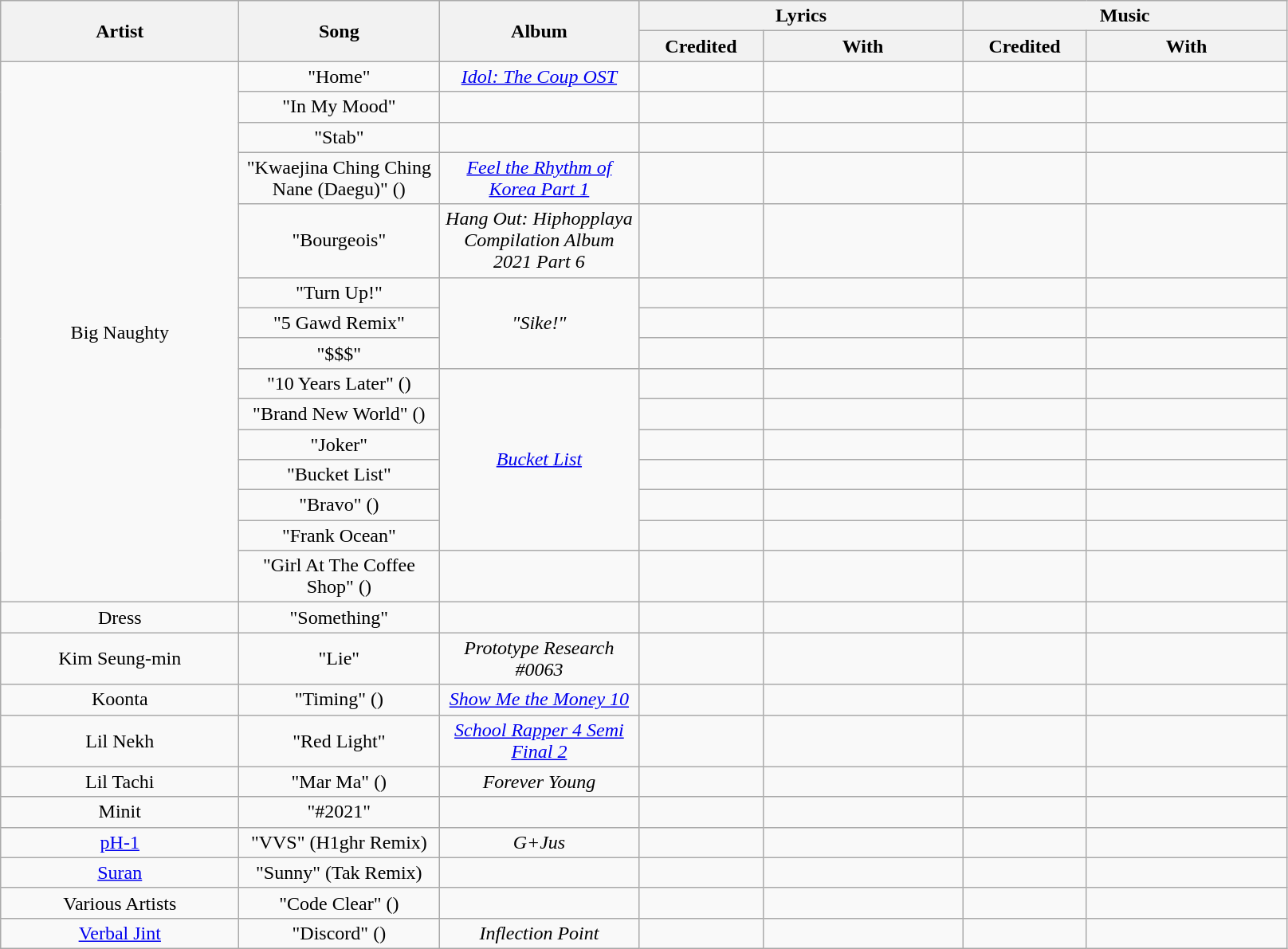<table class="wikitable" style="text-align:center;">
<tr>
<th rowspan="2" style="width:12em;">Artist</th>
<th rowspan="2" style="width:10em;">Song</th>
<th rowspan="2" style="width:10em;">Album</th>
<th colspan="2" style="width:16em;">Lyrics</th>
<th colspan="2" style="width:16em;">Music</th>
</tr>
<tr>
<th style="width:6em;">Credited</th>
<th style="width:10em;">With</th>
<th style="width:6em;">Credited</th>
<th style="width:10em;">With</th>
</tr>
<tr>
<td rowspan="15">Big Naughty</td>
<td>"Home"<br></td>
<td><em><a href='#'>Idol: The Coup OST</a></em></td>
<td></td>
<td></td>
<td></td>
<td></td>
</tr>
<tr>
<td>"In My Mood"</td>
<td></td>
<td></td>
<td></td>
<td></td>
<td></td>
</tr>
<tr>
<td>"Stab"<br></td>
<td></td>
<td></td>
<td></td>
<td></td>
<td></td>
</tr>
<tr>
<td>"Kwaejina Ching Ching Nane (Daegu)" ()</td>
<td><em><a href='#'>Feel the Rhythm of Korea Part 1</a></em></td>
<td></td>
<td></td>
<td></td>
<td></td>
</tr>
<tr>
<td>"Bourgeois"<br></td>
<td><em>Hang Out: Hiphopplaya Compilation Album 2021 Part 6</em></td>
<td></td>
<td></td>
<td></td>
<td></td>
</tr>
<tr>
<td>"Turn Up!" <br></td>
<td rowspan="3"><em>"Sike!"</em></td>
<td></td>
<td></td>
<td></td>
<td></td>
</tr>
<tr>
<td>"5 Gawd Remix"</td>
<td></td>
<td></td>
<td></td>
<td></td>
</tr>
<tr>
<td>"$$$"<br></td>
<td></td>
<td></td>
<td></td>
<td></td>
</tr>
<tr>
<td>"10 Years Later" ()<br></td>
<td rowspan="6"><em><a href='#'>Bucket List</a></em></td>
<td></td>
<td></td>
<td></td>
<td></td>
</tr>
<tr>
<td>"Brand New World" ()<br></td>
<td></td>
<td></td>
<td></td>
<td></td>
</tr>
<tr>
<td>"Joker"<br></td>
<td></td>
<td></td>
<td></td>
<td></td>
</tr>
<tr>
<td>"Bucket List"</td>
<td></td>
<td></td>
<td></td>
<td></td>
</tr>
<tr>
<td>"Bravo" ()<br></td>
<td></td>
<td></td>
<td></td>
<td></td>
</tr>
<tr>
<td>"Frank Ocean"<br></td>
<td></td>
<td></td>
<td></td>
<td></td>
</tr>
<tr>
<td>"Girl At The Coffee Shop" ()<br></td>
<td></td>
<td></td>
<td></td>
<td></td>
<td></td>
</tr>
<tr>
<td>Dress</td>
<td>"Something"<br></td>
<td></td>
<td></td>
<td></td>
<td></td>
<td></td>
</tr>
<tr>
<td>Kim Seung-min</td>
<td>"Lie"<br></td>
<td><em>Prototype Research #0063</em></td>
<td></td>
<td></td>
<td></td>
<td></td>
</tr>
<tr>
<td>Koonta</td>
<td>"Timing" ()<br></td>
<td><em><a href='#'>Show Me the Money 10</a></em></td>
<td></td>
<td></td>
<td></td>
<td></td>
</tr>
<tr>
<td>Lil Nekh</td>
<td>"Red Light"<br></td>
<td><em><a href='#'>School Rapper 4 Semi Final 2</a></em></td>
<td></td>
<td></td>
<td></td>
<td></td>
</tr>
<tr>
<td>Lil Tachi</td>
<td>"Mar Ma" ()<br></td>
<td><em>Forever Young</em></td>
<td></td>
<td></td>
<td></td>
<td></td>
</tr>
<tr>
<td>Minit</td>
<td>"#2021"<br></td>
<td></td>
<td></td>
<td></td>
<td></td>
<td></td>
</tr>
<tr>
<td><a href='#'>pH-1</a><br></td>
<td>"VVS" (H1ghr Remix)<br></td>
<td><em>G+Jus</em></td>
<td></td>
<td></td>
<td></td>
<td></td>
</tr>
<tr>
<td><a href='#'>Suran</a></td>
<td>"Sunny" (Tak Remix)<br></td>
<td></td>
<td></td>
<td></td>
<td></td>
<td></td>
</tr>
<tr>
<td>Various Artists</td>
<td>"Code Clear" ()</td>
<td></td>
<td></td>
<td></td>
<td></td>
<td></td>
</tr>
<tr>
<td><a href='#'>Verbal Jint</a></td>
<td>"Discord" ()<br></td>
<td><em>Inflection Point</em></td>
<td></td>
<td></td>
<td></td>
<td></td>
</tr>
</table>
